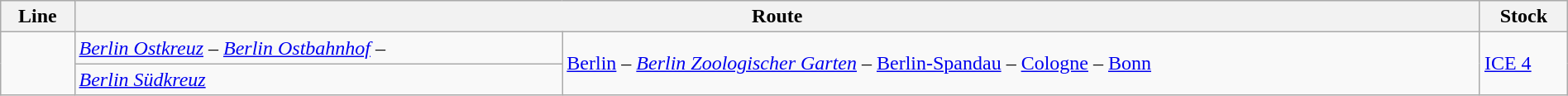<table class="wikitable" width="100%">
<tr>
<th>Line</th>
<th colspan=2>Route</th>
<th>Stock</th>
</tr>
<tr>
<td rowspan=2></td>
<td><em><a href='#'>Berlin Ostkreuz</a> – <a href='#'>Berlin Ostbahnhof</a> –</em></td>
<td rowspan=2><a href='#'>Berlin</a> – <em><a href='#'>Berlin Zoologischer Garten</a></em> – <a href='#'>Berlin-Spandau</a> – <a href='#'>Cologne</a> – <a href='#'>Bonn</a></td>
<td rowspan=2><a href='#'>ICE 4</a></td>
</tr>
<tr>
<td><em><a href='#'>Berlin Südkreuz</a></em></td>
</tr>
</table>
